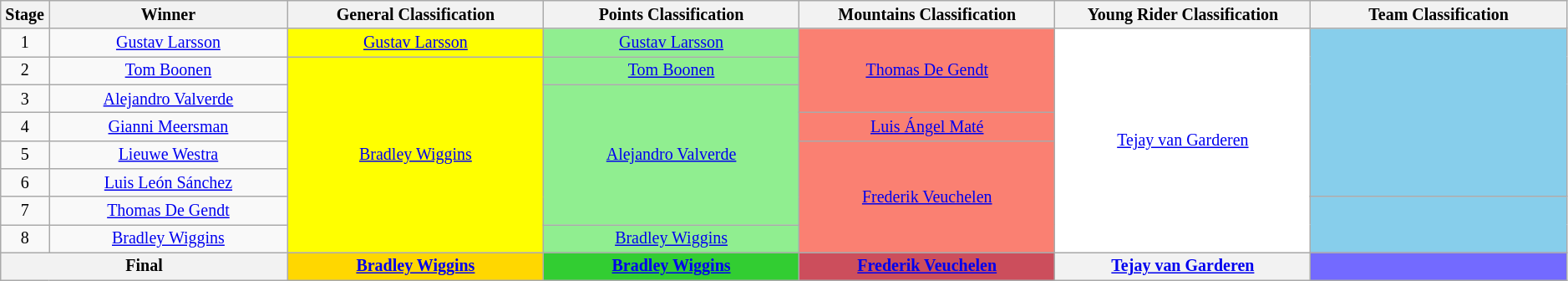<table class="wikitable" style="text-align: center; font-size:smaller;">
<tr>
<th style="width:1%;">Stage</th>
<th style="width:14%;">Winner</th>
<th style="width:15%;"><strong>General Classification</strong><br></th>
<th style="width:15%;"><strong>Points Classification</strong><br></th>
<th style="width:15%;"><strong>Mountains Classification</strong><br></th>
<th style="width:15%;"><strong>Young Rider Classification</strong><br></th>
<th style="width:15%;"><strong>Team Classification</strong><br></th>
</tr>
<tr>
<td>1</td>
<td><a href='#'>Gustav Larsson</a></td>
<td style="background:yellow;"><a href='#'>Gustav Larsson</a></td>
<td style="background:lightgreen;"><a href='#'>Gustav Larsson</a></td>
<td style="background:salmon;" rowspan=3><a href='#'>Thomas De Gendt</a></td>
<td style="background:white;" rowspan=8><a href='#'>Tejay van Garderen</a></td>
<td style="background:skyblue;" rowspan=6></td>
</tr>
<tr>
<td>2</td>
<td><a href='#'>Tom Boonen</a></td>
<td style="background:yellow;" rowspan=7><a href='#'>Bradley Wiggins</a></td>
<td style="background:lightgreen;"><a href='#'>Tom Boonen</a></td>
</tr>
<tr>
<td>3</td>
<td><a href='#'>Alejandro Valverde</a></td>
<td style="background:lightgreen;" rowspan=5><a href='#'>Alejandro Valverde</a></td>
</tr>
<tr>
<td>4</td>
<td><a href='#'>Gianni Meersman</a></td>
<td style="background:salmon;"><a href='#'>Luis Ángel Maté</a></td>
</tr>
<tr>
<td>5</td>
<td><a href='#'>Lieuwe Westra</a></td>
<td style="background:salmon;" rowspan=4><a href='#'>Frederik Veuchelen</a></td>
</tr>
<tr>
<td>6</td>
<td><a href='#'>Luis León Sánchez</a></td>
</tr>
<tr>
<td>7</td>
<td><a href='#'>Thomas De Gendt</a></td>
<td style="background:skyblue;" rowspan=2></td>
</tr>
<tr>
<td>8</td>
<td><a href='#'>Bradley Wiggins</a></td>
<td style="background:lightgreen;"><a href='#'>Bradley Wiggins</a></td>
</tr>
<tr>
<th colspan=2><strong>Final</strong></th>
<th style="background:gold;"><a href='#'>Bradley Wiggins</a></th>
<th style="background:limegreen;"><a href='#'>Bradley Wiggins</a></th>
<th style="background:#CC4E5C;"><a href='#'>Frederik Veuchelen</a></th>
<th style="background:offwhite;"><a href='#'>Tejay van Garderen</a></th>
<th style="background:#736aff;"></th>
</tr>
</table>
